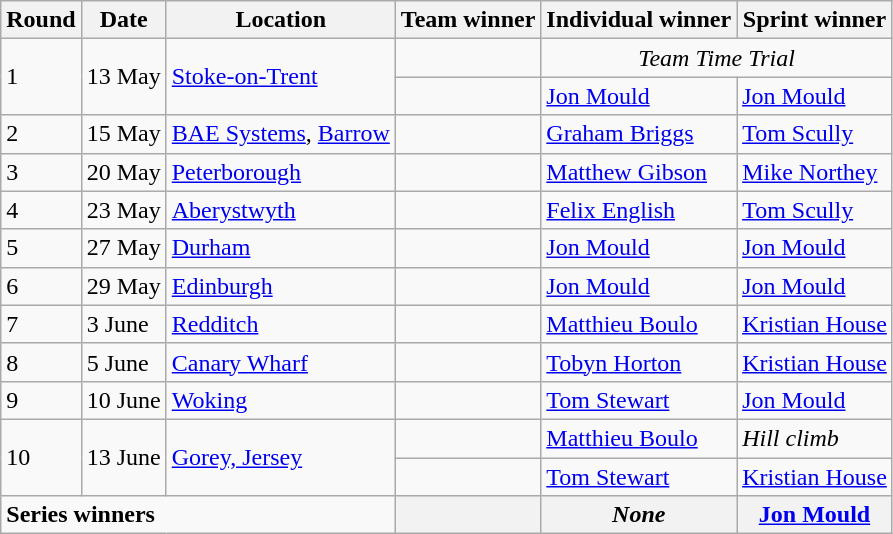<table class=wikitable>
<tr>
<th>Round</th>
<th>Date</th>
<th>Location</th>
<th>Team winner</th>
<th>Individual winner</th>
<th>Sprint winner</th>
</tr>
<tr>
<td rowspan=2>1</td>
<td rowspan=2>13 May</td>
<td rowspan=2><a href='#'>Stoke-on-Trent</a></td>
<td></td>
<td colspan=2 align=center><em>Team Time Trial</em></td>
</tr>
<tr>
<td></td>
<td><a href='#'>Jon Mould</a></td>
<td><a href='#'>Jon Mould</a></td>
</tr>
<tr>
<td>2</td>
<td>15 May</td>
<td><a href='#'>BAE Systems</a>, <a href='#'>Barrow</a></td>
<td></td>
<td><a href='#'>Graham Briggs</a></td>
<td><a href='#'>Tom Scully</a></td>
</tr>
<tr>
<td>3</td>
<td>20 May</td>
<td><a href='#'>Peterborough</a></td>
<td></td>
<td><a href='#'>Matthew Gibson</a></td>
<td><a href='#'>Mike Northey</a></td>
</tr>
<tr>
<td>4</td>
<td>23 May</td>
<td><a href='#'>Aberystwyth</a></td>
<td></td>
<td><a href='#'>Felix English</a></td>
<td><a href='#'>Tom Scully</a></td>
</tr>
<tr>
<td>5</td>
<td>27 May</td>
<td><a href='#'>Durham</a></td>
<td></td>
<td><a href='#'>Jon Mould</a></td>
<td><a href='#'>Jon Mould</a></td>
</tr>
<tr>
<td>6</td>
<td>29 May</td>
<td><a href='#'>Edinburgh</a></td>
<td></td>
<td><a href='#'>Jon Mould</a></td>
<td><a href='#'>Jon Mould</a></td>
</tr>
<tr>
<td>7</td>
<td>3 June</td>
<td><a href='#'>Redditch</a></td>
<td></td>
<td><a href='#'>Matthieu Boulo</a></td>
<td><a href='#'>Kristian House</a></td>
</tr>
<tr>
<td>8</td>
<td>5 June</td>
<td><a href='#'>Canary Wharf</a></td>
<td></td>
<td><a href='#'>Tobyn Horton</a></td>
<td><a href='#'>Kristian House</a></td>
</tr>
<tr>
<td>9</td>
<td>10 June</td>
<td><a href='#'>Woking</a></td>
<td></td>
<td><a href='#'>Tom Stewart</a></td>
<td><a href='#'>Jon Mould</a></td>
</tr>
<tr>
<td rowspan=2>10</td>
<td rowspan=2>13 June</td>
<td rowspan=2><a href='#'>Gorey, Jersey</a></td>
<td></td>
<td><a href='#'>Matthieu Boulo</a></td>
<td><em>Hill climb</em></td>
</tr>
<tr>
<td></td>
<td><a href='#'>Tom Stewart</a></td>
<td><a href='#'>Kristian House</a></td>
</tr>
<tr>
<td colspan="3"><strong>Series winners</strong></td>
<th></th>
<th><em>None</em></th>
<th><a href='#'>Jon Mould</a></th>
</tr>
</table>
